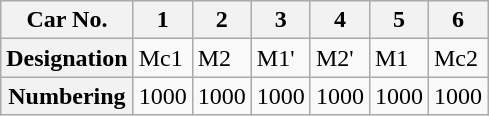<table class="wikitable">
<tr>
<th>Car No.</th>
<th>1</th>
<th>2</th>
<th>3</th>
<th>4</th>
<th>5</th>
<th>6</th>
</tr>
<tr>
<th>Designation</th>
<td>Mc1</td>
<td>M2</td>
<td>M1'</td>
<td>M2'</td>
<td>M1</td>
<td>Mc2</td>
</tr>
<tr>
<th>Numbering</th>
<td>1000</td>
<td>1000</td>
<td>1000</td>
<td>1000</td>
<td>1000</td>
<td>1000</td>
</tr>
</table>
